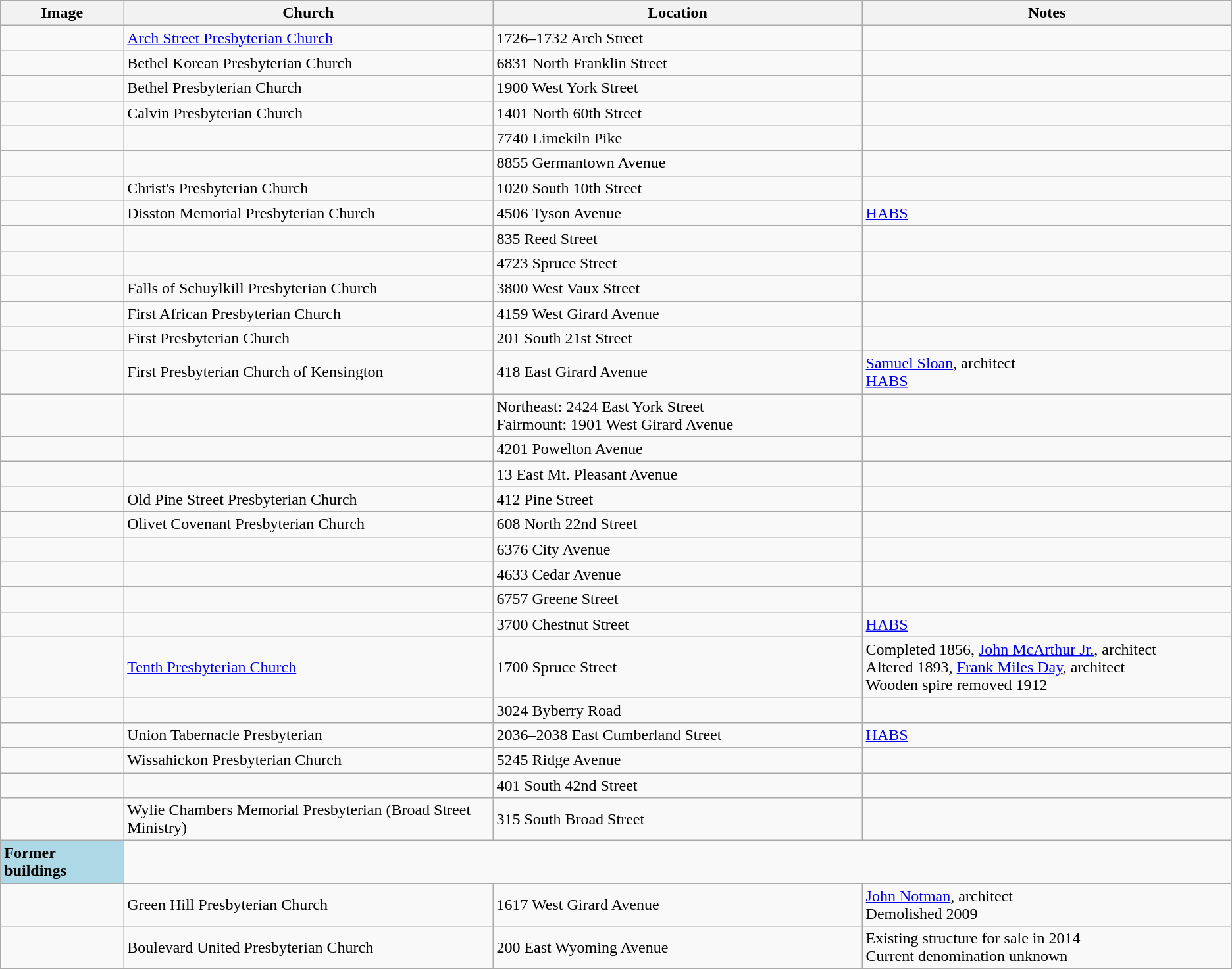<table class="wikitable">
<tr>
<th width="10%">Image</th>
<th width="30%">Church</th>
<th width="30%">Location</th>
<th width="30%">Notes</th>
</tr>
<tr>
<td></td>
<td><a href='#'>Arch Street Presbyterian Church</a></td>
<td>1726–1732 Arch Street</td>
<td></td>
</tr>
<tr>
<td></td>
<td>Bethel Korean Presbyterian Church</td>
<td>6831 North Franklin Street</td>
<td></td>
</tr>
<tr>
<td></td>
<td>Bethel Presbyterian Church</td>
<td>1900 West York Street</td>
<td></td>
</tr>
<tr>
<td></td>
<td>Calvin Presbyterian Church</td>
<td>1401 North 60th Street</td>
<td></td>
</tr>
<tr>
<td></td>
<td></td>
<td>7740 Limekiln Pike</td>
<td></td>
</tr>
<tr>
<td></td>
<td></td>
<td>8855 Germantown Avenue</td>
<td></td>
</tr>
<tr>
<td></td>
<td>Christ's Presbyterian Church</td>
<td>1020 South 10th Street</td>
<td></td>
</tr>
<tr>
<td></td>
<td>Disston Memorial Presbyterian Church</td>
<td>4506 Tyson Avenue</td>
<td><a href='#'>HABS</a> </td>
</tr>
<tr>
<td></td>
<td></td>
<td>835 Reed Street</td>
<td></td>
</tr>
<tr>
<td></td>
<td></td>
<td>4723 Spruce Street</td>
<td></td>
</tr>
<tr>
<td></td>
<td>Falls of Schuylkill Presbyterian Church</td>
<td>3800 West Vaux Street</td>
<td></td>
</tr>
<tr>
<td></td>
<td>First African Presbyterian Church</td>
<td>4159 West Girard Avenue</td>
<td></td>
</tr>
<tr>
<td></td>
<td>First Presbyterian Church</td>
<td>201 South 21st Street</td>
<td></td>
</tr>
<tr>
<td></td>
<td>First Presbyterian Church of Kensington</td>
<td>418 East Girard Avenue</td>
<td><a href='#'>Samuel Sloan</a>, architect<br><a href='#'>HABS</a> </td>
</tr>
<tr>
<td></td>
<td></td>
<td>Northeast: 2424 East York Street<br>Fairmount: 1901 West Girard Avenue</td>
<td></td>
</tr>
<tr>
<td></td>
<td></td>
<td>4201 Powelton Avenue</td>
<td></td>
</tr>
<tr>
<td></td>
<td></td>
<td>13 East Mt. Pleasant Avenue</td>
<td></td>
</tr>
<tr>
<td></td>
<td>Old Pine Street Presbyterian Church</td>
<td>412 Pine Street</td>
<td></td>
</tr>
<tr>
<td></td>
<td>Olivet Covenant Presbyterian Church</td>
<td>608 North 22nd Street</td>
<td></td>
</tr>
<tr>
<td></td>
<td></td>
<td>6376 City Avenue</td>
<td></td>
</tr>
<tr>
<td></td>
<td></td>
<td>4633 Cedar Avenue</td>
<td></td>
</tr>
<tr>
<td></td>
<td></td>
<td>6757 Greene Street</td>
<td></td>
</tr>
<tr>
<td></td>
<td></td>
<td>3700 Chestnut Street</td>
<td><a href='#'>HABS</a> </td>
</tr>
<tr>
<td></td>
<td><a href='#'>Tenth Presbyterian Church</a></td>
<td>1700 Spruce Street</td>
<td>Completed 1856, <a href='#'>John McArthur Jr.</a>, architect<br>Altered 1893, <a href='#'>Frank Miles Day</a>, architect<br>Wooden spire removed 1912</td>
</tr>
<tr>
<td></td>
<td></td>
<td>3024 Byberry Road</td>
<td></td>
</tr>
<tr>
<td></td>
<td>Union Tabernacle Presbyterian</td>
<td>2036–2038 East Cumberland Street</td>
<td><a href='#'>HABS</a> </td>
</tr>
<tr>
<td></td>
<td>Wissahickon Presbyterian Church</td>
<td>5245 Ridge Avenue</td>
<td></td>
</tr>
<tr>
<td></td>
<td></td>
<td>401 South 42nd Street</td>
<td></td>
</tr>
<tr>
<td></td>
<td>Wylie Chambers Memorial Presbyterian (Broad Street Ministry)</td>
<td>315 South Broad Street</td>
<td></td>
</tr>
<tr>
<td style="background:lightblue"><strong>Former buildings</strong></td>
</tr>
<tr>
<td></td>
<td>Green Hill Presbyterian Church</td>
<td>1617 West Girard Avenue</td>
<td><a href='#'>John Notman</a>, architect<br>Demolished 2009</td>
</tr>
<tr>
<td></td>
<td>Boulevard United Presbyterian Church</td>
<td>200 East Wyoming Avenue</td>
<td>Existing structure for sale in 2014<br>Current denomination unknown</td>
</tr>
<tr>
</tr>
</table>
